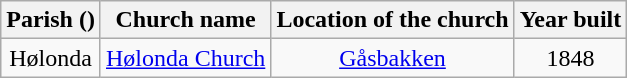<table class="wikitable" style="text-align:center">
<tr>
<th>Parish ()</th>
<th>Church name</th>
<th>Location of the church</th>
<th>Year built</th>
</tr>
<tr>
<td rowspan="1">Hølonda</td>
<td><a href='#'>Hølonda Church</a></td>
<td><a href='#'>Gåsbakken</a></td>
<td>1848</td>
</tr>
</table>
